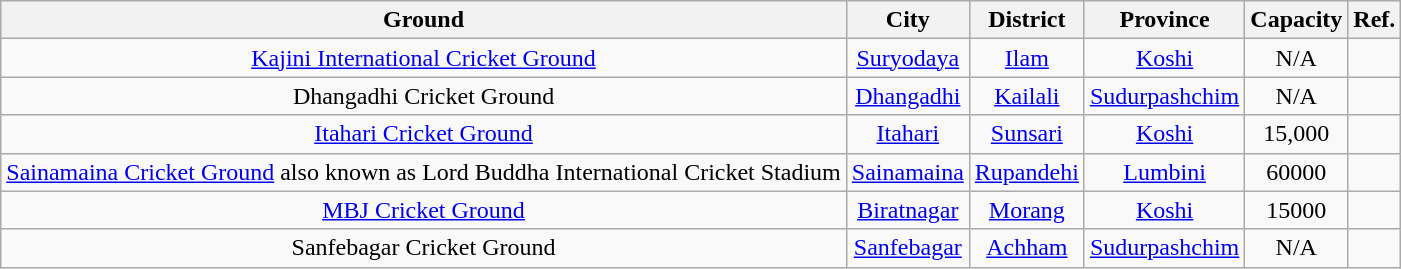<table class="wikitable sortable" style="text-align: center">
<tr>
<th>Ground</th>
<th>City</th>
<th>District</th>
<th>Province</th>
<th>Capacity</th>
<th>Ref.</th>
</tr>
<tr>
<td><a href='#'>Kajini International Cricket Ground</a></td>
<td><a href='#'>Suryodaya</a></td>
<td><a href='#'>Ilam</a></td>
<td><a href='#'>Koshi</a></td>
<td>N/A</td>
<td></td>
</tr>
<tr>
<td>Dhangadhi Cricket Ground</td>
<td><a href='#'>Dhangadhi</a></td>
<td><a href='#'>Kailali</a></td>
<td><a href='#'>Sudurpashchim</a></td>
<td>N/A</td>
<td></td>
</tr>
<tr>
<td><a href='#'>Itahari Cricket Ground</a></td>
<td><a href='#'>Itahari</a></td>
<td><a href='#'>Sunsari</a></td>
<td><a href='#'>Koshi</a></td>
<td>15,000</td>
<td></td>
</tr>
<tr>
<td><a href='#'>Sainamaina Cricket Ground</a> also known as Lord Buddha International Cricket Stadium</td>
<td><a href='#'>Sainamaina</a></td>
<td><a href='#'>Rupandehi</a></td>
<td><a href='#'>Lumbini</a></td>
<td>60000</td>
<td></td>
</tr>
<tr>
<td><a href='#'>MBJ Cricket Ground</a></td>
<td><a href='#'>Biratnagar</a></td>
<td><a href='#'>Morang</a></td>
<td><a href='#'>Koshi</a></td>
<td>15000</td>
<td></td>
</tr>
<tr>
<td>Sanfebagar Cricket Ground</td>
<td><a href='#'>Sanfebagar</a></td>
<td><a href='#'>Achham</a></td>
<td><a href='#'>Sudurpashchim</a></td>
<td>N/A</td>
<td></td>
</tr>
</table>
